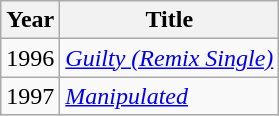<table class="wikitable">
<tr>
<th>Year</th>
<th>Title</th>
</tr>
<tr>
<td>1996</td>
<td><em><a href='#'>Guilty (Remix Single)</a></em></td>
</tr>
<tr>
<td>1997</td>
<td><em><a href='#'>Manipulated</a></em></td>
</tr>
</table>
